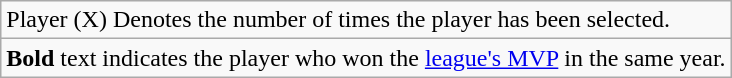<table class="wikitable">
<tr>
<td>Player (X) Denotes the number of times the player has been selected.</td>
</tr>
<tr>
<td><strong>Bold</strong> text indicates the player who won the <a href='#'>league's MVP</a> in the same year.</td>
</tr>
</table>
